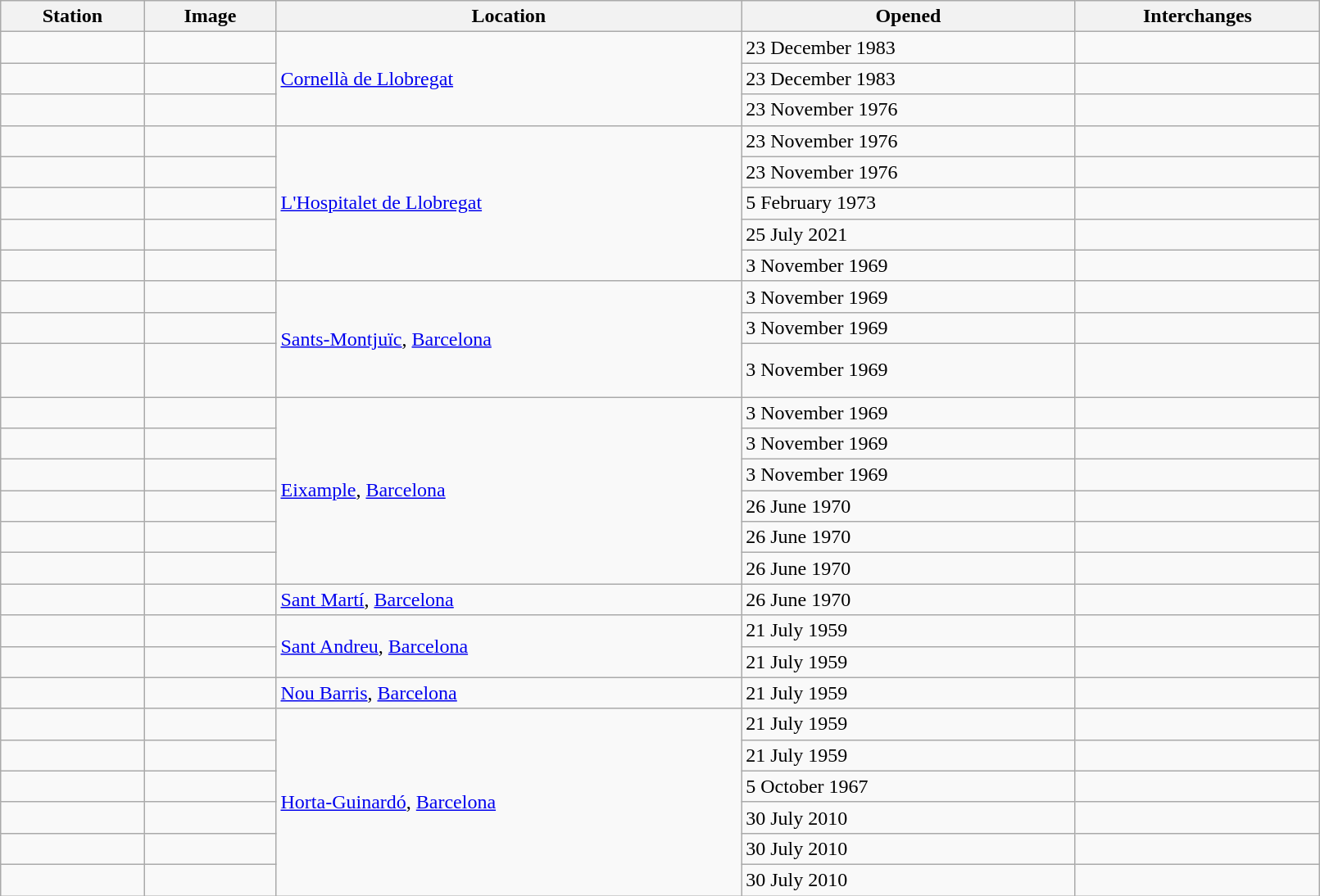<table class="wikitable sortable" style="width:85%">
<tr>
<th>Station</th>
<th style="width:100px" class="unsortable">Image</th>
<th>Location</th>
<th data-sort-type="date">Opened</th>
<th class="unsortable">Interchanges</th>
</tr>
<tr>
<td><strong></strong></td>
<td></td>
<td rowspan=3><a href='#'>Cornellà de Llobregat</a></td>
<td>23 December 1983</td>
<td>  <br>   </td>
</tr>
<tr>
<td><strong></strong></td>
<td></td>
<td>23 December 1983</td>
<td></td>
</tr>
<tr>
<td><strong></strong></td>
<td></td>
<td>23 November 1976</td>
<td></td>
</tr>
<tr>
<td><strong></strong></td>
<td></td>
<td rowspan=5><a href='#'>L'Hospitalet de Llobregat</a></td>
<td>23 November 1976</td>
<td></td>
</tr>
<tr>
<td><strong></strong></td>
<td></td>
<td>23 November 1976</td>
<td></td>
</tr>
<tr>
<td><strong></strong></td>
<td></td>
<td>5 February 1973</td>
<td></td>
</tr>
<tr>
<td><strong></strong></td>
<td></td>
<td>25 July 2021</td>
<td>   </td>
</tr>
<tr>
<td><strong></strong></td>
<td></td>
<td>3 November 1969</td>
<td>   </td>
</tr>
<tr>
<td><strong></strong></td>
<td></td>
<td rowspan=3><a href='#'>Sants-Montjuïc</a>, <a href='#'>Barcelona</a></td>
<td>3 November 1969</td>
<td></td>
</tr>
<tr>
<td><strong></strong></td>
<td></td>
<td>3 November 1969</td>
<td>  </td>
</tr>
<tr>
<td><strong></strong></td>
<td></td>
<td>3 November 1969</td>
<td>  <br>     <br></td>
</tr>
<tr>
<td><strong></strong></td>
<td></td>
<td rowspan=6><a href='#'>Eixample</a>, <a href='#'>Barcelona</a></td>
<td>3 November 1969</td>
<td></td>
</tr>
<tr>
<td><strong></strong></td>
<td></td>
<td>3 November 1969</td>
<td></td>
</tr>
<tr>
<td><strong></strong></td>
<td></td>
<td>3 November 1969</td>
<td>  <br>    </td>
</tr>
<tr>
<td><strong></strong></td>
<td></td>
<td>26 June 1970</td>
<td>  <br> </td>
</tr>
<tr>
<td><strong></strong></td>
<td></td>
<td>26 June 1970</td>
<td>  </td>
</tr>
<tr>
<td><strong></strong></td>
<td></td>
<td>26 June 1970</td>
<td></td>
</tr>
<tr>
<td><strong></strong></td>
<td></td>
<td rowspan=1><a href='#'>Sant Martí</a>, <a href='#'>Barcelona</a></td>
<td>26 June 1970</td>
<td></td>
</tr>
<tr>
<td><strong></strong></td>
<td></td>
<td rowspan=2><a href='#'>Sant Andreu</a>, <a href='#'>Barcelona</a></td>
<td>21 July 1959</td>
<td>   <br>  </td>
</tr>
<tr>
<td><strong></strong></td>
<td></td>
<td>21 July 1959</td>
<td></td>
</tr>
<tr>
<td><strong></strong></td>
<td></td>
<td rowspan=1><a href='#'>Nou Barris</a>, <a href='#'>Barcelona</a></td>
<td>21 July 1959</td>
<td> </td>
</tr>
<tr>
<td><strong></strong></td>
<td></td>
<td rowspan=6><a href='#'>Horta-Guinardó</a>, <a href='#'>Barcelona</a></td>
<td>21 July 1959</td>
<td></td>
</tr>
<tr>
<td><strong></strong></td>
<td></td>
<td>21 July 1959</td>
<td></td>
</tr>
<tr>
<td><strong></strong></td>
<td></td>
<td>5 October 1967</td>
<td></td>
</tr>
<tr>
<td><strong></strong></td>
<td></td>
<td>30 July 2010</td>
<td></td>
</tr>
<tr>
<td><strong></strong></td>
<td></td>
<td>30 July 2010</td>
<td></td>
</tr>
<tr>
<td><strong></strong></td>
<td></td>
<td>30 July 2010</td>
<td> </td>
</tr>
</table>
